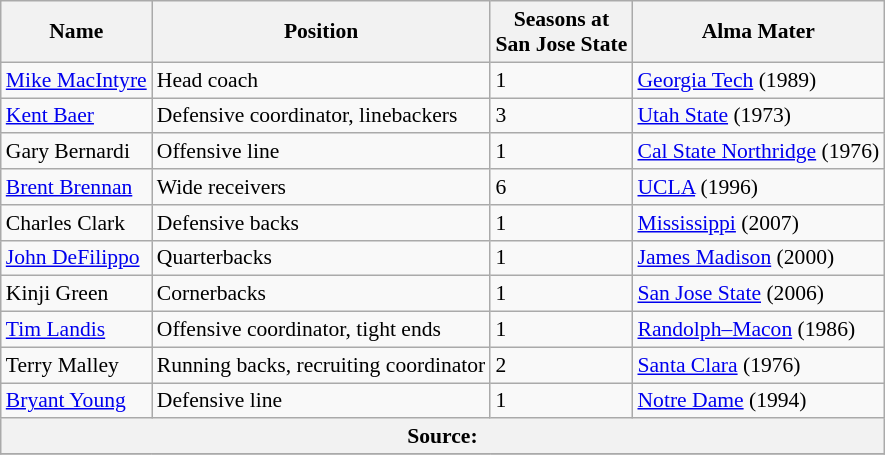<table class="wikitable" border="1" style="font-size:90%;">
<tr>
<th>Name</th>
<th>Position</th>
<th>Seasons at<br>San Jose State</th>
<th>Alma Mater</th>
</tr>
<tr>
<td><a href='#'>Mike MacIntyre</a></td>
<td>Head coach</td>
<td>1</td>
<td><a href='#'>Georgia Tech</a> (1989)</td>
</tr>
<tr>
<td><a href='#'>Kent Baer</a></td>
<td>Defensive coordinator, linebackers</td>
<td>3</td>
<td><a href='#'>Utah State</a> (1973)</td>
</tr>
<tr>
<td>Gary Bernardi</td>
<td>Offensive line</td>
<td>1</td>
<td><a href='#'>Cal State Northridge</a> (1976)</td>
</tr>
<tr>
<td><a href='#'>Brent Brennan</a></td>
<td>Wide receivers</td>
<td>6</td>
<td><a href='#'>UCLA</a> (1996)</td>
</tr>
<tr>
<td>Charles Clark</td>
<td>Defensive backs</td>
<td>1</td>
<td><a href='#'>Mississippi</a> (2007)</td>
</tr>
<tr>
<td><a href='#'>John DeFilippo</a></td>
<td>Quarterbacks</td>
<td>1</td>
<td><a href='#'>James Madison</a> (2000)</td>
</tr>
<tr>
<td>Kinji Green</td>
<td>Cornerbacks</td>
<td>1</td>
<td><a href='#'>San Jose State</a> (2006)</td>
</tr>
<tr>
<td><a href='#'>Tim Landis</a></td>
<td>Offensive coordinator, tight ends</td>
<td>1</td>
<td><a href='#'>Randolph–Macon</a> (1986)</td>
</tr>
<tr>
<td>Terry Malley</td>
<td>Running backs, recruiting coordinator</td>
<td>2</td>
<td><a href='#'>Santa Clara</a> (1976)</td>
</tr>
<tr>
<td><a href='#'>Bryant Young</a></td>
<td>Defensive line</td>
<td>1</td>
<td><a href='#'>Notre Dame</a> (1994)</td>
</tr>
<tr>
<th align=center colspan=4>Source:</th>
</tr>
<tr>
</tr>
</table>
